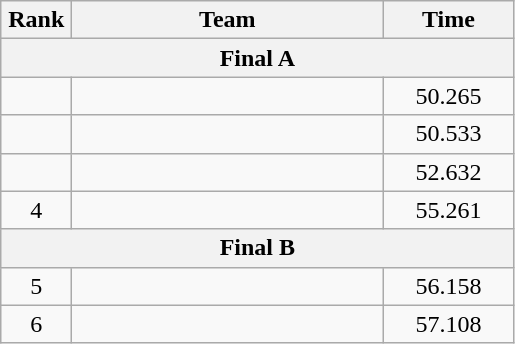<table class=wikitable style="text-align:center">
<tr>
<th width=40>Rank</th>
<th width=200>Team</th>
<th width=80>Time</th>
</tr>
<tr>
<th colspan=3>Final A</th>
</tr>
<tr>
<td></td>
<td align=left></td>
<td>50.265</td>
</tr>
<tr>
<td></td>
<td align=left></td>
<td>50.533</td>
</tr>
<tr>
<td></td>
<td align=left></td>
<td>52.632</td>
</tr>
<tr>
<td>4</td>
<td align=left></td>
<td>55.261</td>
</tr>
<tr>
<th colspan=3>Final B</th>
</tr>
<tr>
<td>5</td>
<td align=left></td>
<td>56.158</td>
</tr>
<tr>
<td>6</td>
<td align=left></td>
<td>57.108</td>
</tr>
</table>
